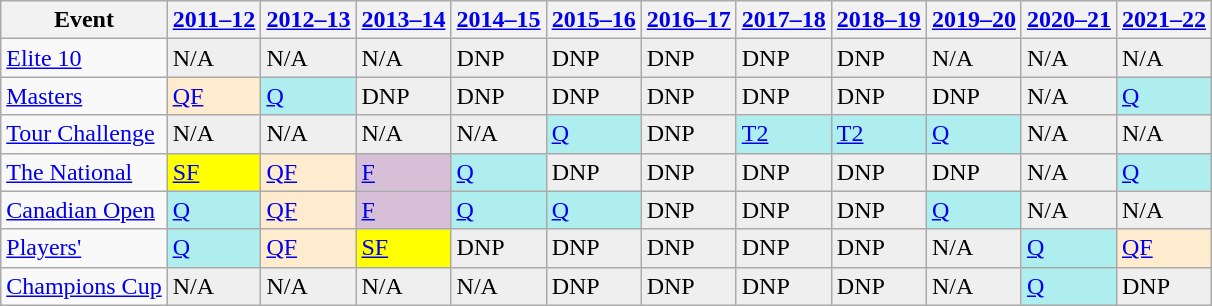<table class="wikitable">
<tr>
<th>Event</th>
<th><a href='#'>2011–12</a></th>
<th><a href='#'>2012–13</a></th>
<th><a href='#'>2013–14</a></th>
<th><a href='#'>2014–15</a></th>
<th><a href='#'>2015–16</a></th>
<th><a href='#'>2016–17</a></th>
<th><a href='#'>2017–18</a></th>
<th><a href='#'>2018–19</a></th>
<th><a href='#'>2019–20</a></th>
<th><a href='#'>2020–21</a></th>
<th><a href='#'>2021–22</a></th>
</tr>
<tr>
<td><a href='#'>Elite 10</a></td>
<td style="background:#EFEFEF;">N/A</td>
<td style="background:#EFEFEF;">N/A</td>
<td style="background:#EFEFEF;">N/A</td>
<td style="background:#EFEFEF;">DNP</td>
<td style="background:#EFEFEF;">DNP</td>
<td style="background:#EFEFEF;">DNP</td>
<td style="background:#EFEFEF;">DNP</td>
<td style="background:#EFEFEF;">DNP</td>
<td style="background:#EFEFEF;">N/A</td>
<td style="background:#EFEFEF;">N/A</td>
<td style="background:#EFEFEF;">N/A</td>
</tr>
<tr>
<td><a href='#'>Masters</a></td>
<td style="background:#ffebcd;"><a href='#'>QF</a></td>
<td style="background:#afeeee;"><a href='#'>Q</a></td>
<td style="background:#EFEFEF;">DNP</td>
<td style="background:#EFEFEF;">DNP</td>
<td style="background:#EFEFEF;">DNP</td>
<td style="background:#EFEFEF;">DNP</td>
<td style="background:#EFEFEF;">DNP</td>
<td style="background:#EFEFEF;">DNP</td>
<td style="background:#EFEFEF;">DNP</td>
<td style="background:#EFEFEF;">N/A</td>
<td style="background:#afeeee;"><a href='#'>Q</a></td>
</tr>
<tr>
<td><a href='#'>Tour Challenge</a></td>
<td style="background:#EFEFEF;">N/A</td>
<td style="background:#EFEFEF;">N/A</td>
<td style="background:#EFEFEF;">N/A</td>
<td style="background:#EFEFEF;">N/A</td>
<td style="background:#afeeee;"><a href='#'>Q</a></td>
<td style="background:#EFEFEF;">DNP</td>
<td style="background:#afeeee;"><a href='#'>T2</a></td>
<td style="background:#afeeee;"><a href='#'>T2</a></td>
<td style="background:#afeeee;"><a href='#'>Q</a></td>
<td style="background:#EFEFEF;">N/A</td>
<td style="background:#EFEFEF;">N/A</td>
</tr>
<tr>
<td><a href='#'>The National</a></td>
<td style="background:yellow;"><a href='#'>SF</a></td>
<td style="background:#ffebcd;"><a href='#'>QF</a></td>
<td style="background:thistle;"><a href='#'>F</a></td>
<td style="background:#afeeee;"><a href='#'>Q</a></td>
<td style="background:#EFEFEF;">DNP</td>
<td style="background:#EFEFEF;">DNP</td>
<td style="background:#EFEFEF;">DNP</td>
<td style="background:#EFEFEF;">DNP</td>
<td style="background:#EFEFEF;">DNP</td>
<td style="background:#EFEFEF;">N/A</td>
<td style="background:#afeeee;"><a href='#'>Q</a></td>
</tr>
<tr>
<td><a href='#'>Canadian Open</a></td>
<td style="background:#afeeee;"><a href='#'>Q</a></td>
<td style="background:#ffebcd;"><a href='#'>QF</a></td>
<td style="background:thistle;"><a href='#'>F</a></td>
<td style="background:#afeeee;"><a href='#'>Q</a></td>
<td style="background:#afeeee;"><a href='#'>Q</a></td>
<td style="background:#EFEFEF;">DNP</td>
<td style="background:#EFEFEF;">DNP</td>
<td style="background:#EFEFEF;">DNP</td>
<td style="background:#afeeee;"><a href='#'>Q</a></td>
<td style="background:#EFEFEF;">N/A</td>
<td style="background:#EFEFEF;">N/A</td>
</tr>
<tr>
<td><a href='#'>Players'</a></td>
<td style="background:#afeeee;"><a href='#'>Q</a></td>
<td style="background:#ffebcd;"><a href='#'>QF</a></td>
<td style="background:yellow;"><a href='#'>SF</a></td>
<td style="background:#EFEFEF;">DNP</td>
<td style="background:#EFEFEF;">DNP</td>
<td style="background:#EFEFEF;">DNP</td>
<td style="background:#EFEFEF;">DNP</td>
<td style="background:#EFEFEF;">DNP</td>
<td style="background:#EFEFEF;">N/A</td>
<td style="background:#afeeee;"><a href='#'>Q</a></td>
<td style="background:#ffebcd;"><a href='#'>QF</a></td>
</tr>
<tr>
<td><a href='#'>Champions Cup</a></td>
<td style="background:#EFEFEF;">N/A</td>
<td style="background:#EFEFEF;">N/A</td>
<td style="background:#EFEFEF;">N/A</td>
<td style="background:#EFEFEF;">N/A</td>
<td style="background:#EFEFEF;">DNP</td>
<td style="background:#EFEFEF;">DNP</td>
<td style="background:#EFEFEF;">DNP</td>
<td style="background:#EFEFEF;">DNP</td>
<td style="background:#EFEFEF;">N/A</td>
<td style="background:#afeeee;"><a href='#'>Q</a></td>
<td style="background:#EFEFEF;">DNP</td>
</tr>
</table>
